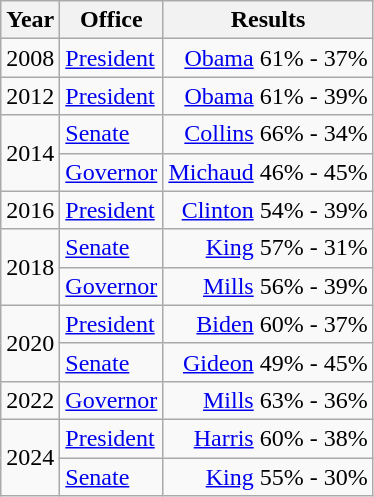<table class=wikitable>
<tr>
<th>Year</th>
<th>Office</th>
<th>Results</th>
</tr>
<tr>
<td>2008</td>
<td><a href='#'>President</a></td>
<td align="right" ><a href='#'>Obama</a> 61% - 37%</td>
</tr>
<tr>
<td>2012</td>
<td><a href='#'>President</a></td>
<td align="right" ><a href='#'>Obama</a> 61% - 39%</td>
</tr>
<tr>
<td rowspan=2>2014</td>
<td><a href='#'>Senate</a></td>
<td align="right" ><a href='#'>Collins</a> 66% - 34%</td>
</tr>
<tr>
<td><a href='#'>Governor</a></td>
<td align="right" ><a href='#'>Michaud</a> 46% - 45%</td>
</tr>
<tr>
<td>2016</td>
<td><a href='#'>President</a></td>
<td align="right" ><a href='#'>Clinton</a> 54% - 39%</td>
</tr>
<tr>
<td rowspan=2>2018</td>
<td><a href='#'>Senate</a></td>
<td align="right" ><a href='#'>King</a> 57% - 31%</td>
</tr>
<tr>
<td><a href='#'>Governor</a></td>
<td align="right" ><a href='#'>Mills</a> 56% - 39%</td>
</tr>
<tr>
<td rowspan=2>2020</td>
<td><a href='#'>President</a></td>
<td align="right" ><a href='#'>Biden</a> 60% - 37%</td>
</tr>
<tr>
<td><a href='#'>Senate</a></td>
<td align="right" ><a href='#'>Gideon</a> 49% - 45%</td>
</tr>
<tr>
<td>2022</td>
<td><a href='#'>Governor</a></td>
<td align="right" ><a href='#'>Mills</a> 63% - 36%</td>
</tr>
<tr>
<td rowspan=2>2024</td>
<td><a href='#'>President</a></td>
<td align="right" ><a href='#'>Harris</a> 60% - 38%</td>
</tr>
<tr>
<td><a href='#'>Senate</a></td>
<td align="right" ><a href='#'>King</a> 55% - 30%</td>
</tr>
</table>
